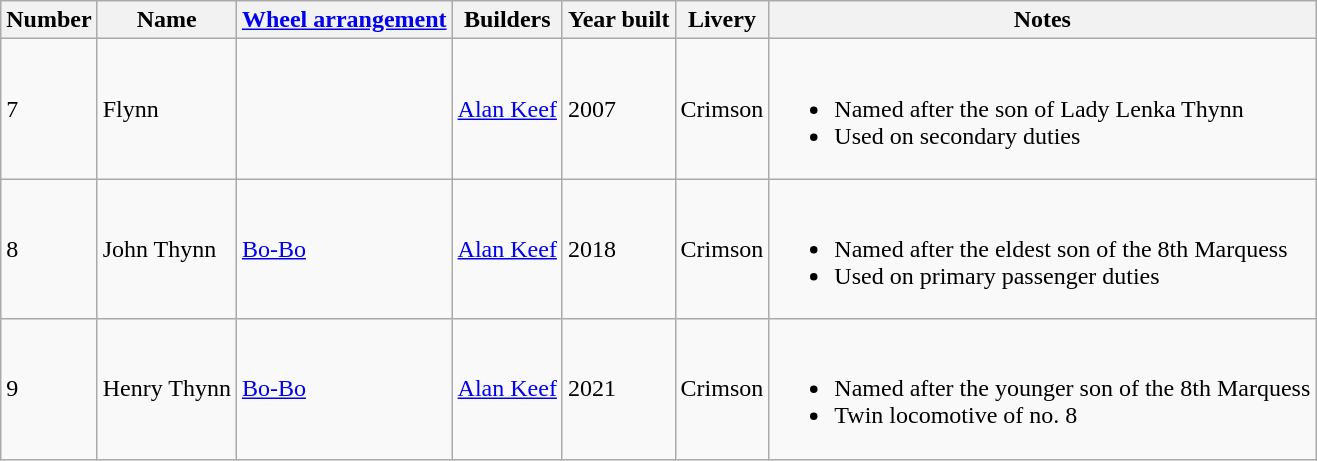<table class="wikitable">
<tr>
<th>Number</th>
<th>Name</th>
<th><a href='#'>Wheel arrangement</a></th>
<th>Builders</th>
<th>Year built</th>
<th>Livery</th>
<th>Notes</th>
</tr>
<tr>
<td>7</td>
<td>Flynn</td>
<td></td>
<td><a href='#'>Alan Keef</a></td>
<td>2007</td>
<td>Crimson</td>
<td><br><ul><li>Named after the son of Lady Lenka Thynn</li><li>Used on secondary duties</li></ul></td>
</tr>
<tr>
<td>8</td>
<td>John Thynn</td>
<td><a href='#'>Bo-Bo</a></td>
<td><a href='#'>Alan Keef</a></td>
<td>2018</td>
<td>Crimson</td>
<td><br><ul><li>Named after the eldest son of the 8th Marquess</li><li>Used on primary passenger duties</li></ul></td>
</tr>
<tr>
<td>9</td>
<td>Henry Thynn</td>
<td><a href='#'>Bo-Bo</a></td>
<td><a href='#'>Alan Keef</a></td>
<td>2021</td>
<td>Crimson</td>
<td><br><ul><li>Named after the younger son of the 8th Marquess</li><li>Twin locomotive of no. 8</li></ul></td>
</tr>
</table>
